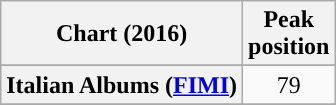<table class="wikitable sortable plainrowheaders" style="text-align:center">
<tr>
<th scope="col">Chart (2016)</th>
<th scope="col">Peak<br> position</th>
</tr>
<tr>
</tr>
<tr>
</tr>
<tr>
</tr>
<tr>
</tr>
<tr>
</tr>
<tr>
<th scope="row">Italian Albums (<a href='#'>FIMI</a>)</th>
<td>79</td>
</tr>
<tr>
</tr>
<tr>
</tr>
<tr>
</tr>
</table>
